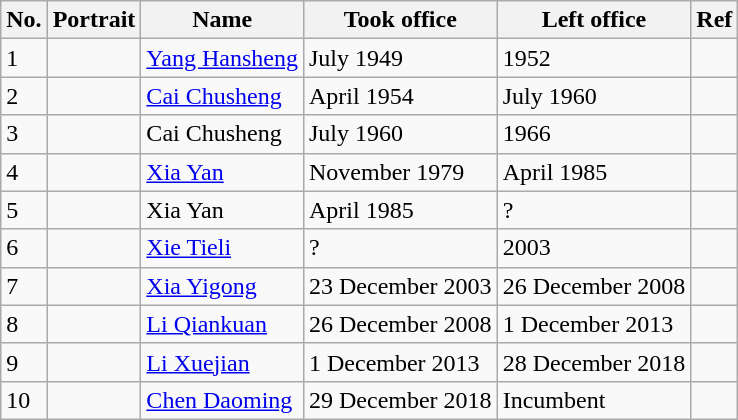<table class="wikitable">
<tr>
<th>No.</th>
<th>Portrait</th>
<th>Name</th>
<th>Took office</th>
<th>Left office</th>
<th>Ref</th>
</tr>
<tr>
<td>1</td>
<td></td>
<td><a href='#'>Yang Hansheng</a></td>
<td>July 1949</td>
<td>1952</td>
<td></td>
</tr>
<tr>
<td>2</td>
<td></td>
<td><a href='#'>Cai Chusheng</a></td>
<td>April 1954</td>
<td>July 1960</td>
<td></td>
</tr>
<tr>
<td>3</td>
<td></td>
<td>Cai Chusheng</td>
<td>July 1960</td>
<td>1966</td>
<td></td>
</tr>
<tr>
<td>4</td>
<td></td>
<td><a href='#'>Xia Yan</a></td>
<td>November 1979</td>
<td>April 1985</td>
<td></td>
</tr>
<tr>
<td>5</td>
<td></td>
<td>Xia Yan</td>
<td>April 1985</td>
<td>?</td>
<td></td>
</tr>
<tr>
<td>6</td>
<td></td>
<td><a href='#'>Xie Tieli</a></td>
<td>?</td>
<td>2003</td>
<td></td>
</tr>
<tr>
<td>7</td>
<td></td>
<td><a href='#'>Xia Yigong</a></td>
<td>23 December 2003</td>
<td>26 December 2008</td>
<td></td>
</tr>
<tr>
<td>8</td>
<td></td>
<td><a href='#'>Li Qiankuan</a></td>
<td>26 December 2008</td>
<td>1 December 2013</td>
<td></td>
</tr>
<tr>
<td>9</td>
<td></td>
<td><a href='#'>Li Xuejian</a></td>
<td>1 December 2013</td>
<td>28 December 2018</td>
<td></td>
</tr>
<tr>
<td>10</td>
<td></td>
<td><a href='#'>Chen Daoming</a></td>
<td>29 December 2018</td>
<td>Incumbent</td>
<td></td>
</tr>
</table>
